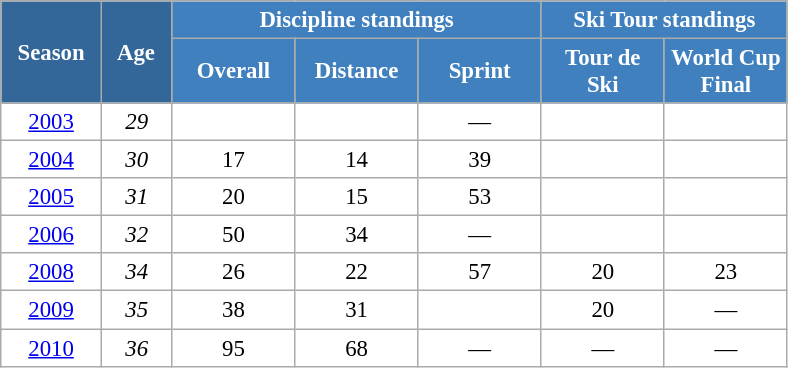<table class="wikitable" style="font-size:95%; text-align:center; border:grey solid 1px; border-collapse:collapse; background:#ffffff;">
<tr>
<th style="background-color:#369; color:white; width:60px;" rowspan="2"> Season </th>
<th style="background-color:#369; color:white; width:40px;" rowspan="2"> Age </th>
<th style="background-color:#4180be; color:white;" colspan="3">Discipline standings</th>
<th style="background-color:#4180be; color:white;" colspan="2">Ski Tour standings</th>
</tr>
<tr>
<th style="background-color:#4180be; color:white; width:75px;">Overall</th>
<th style="background-color:#4180be; color:white; width:75px;">Distance</th>
<th style="background-color:#4180be; color:white; width:75px;">Sprint</th>
<th style="background-color:#4180be; color:white; width:75px;">Tour de<br>Ski</th>
<th style="background-color:#4180be; color:white; width:75px;">World Cup<br>Final</th>
</tr>
<tr>
<td><a href='#'>2003</a></td>
<td><em>29</em></td>
<td></td>
<td></td>
<td>—</td>
<td></td>
<td></td>
</tr>
<tr>
<td><a href='#'>2004</a></td>
<td><em>30</em></td>
<td>17</td>
<td>14</td>
<td>39</td>
<td></td>
<td></td>
</tr>
<tr>
<td><a href='#'>2005</a></td>
<td><em>31</em></td>
<td>20</td>
<td>15</td>
<td>53</td>
<td></td>
<td></td>
</tr>
<tr>
<td><a href='#'>2006</a></td>
<td><em>32</em></td>
<td>50</td>
<td>34</td>
<td>—</td>
<td></td>
<td></td>
</tr>
<tr>
<td><a href='#'>2008</a></td>
<td><em>34</em></td>
<td>26</td>
<td>22</td>
<td>57</td>
<td>20</td>
<td>23</td>
</tr>
<tr>
<td><a href='#'>2009</a></td>
<td><em>35</em></td>
<td>38</td>
<td>31</td>
<td></td>
<td>20</td>
<td>—</td>
</tr>
<tr>
<td><a href='#'>2010</a></td>
<td><em>36</em></td>
<td>95</td>
<td>68</td>
<td>—</td>
<td>—</td>
<td>—</td>
</tr>
</table>
